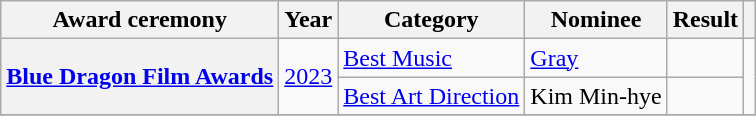<table class="wikitable plainrowheaders sortable">
<tr>
<th scope="col">Award ceremony</th>
<th scope="col">Year</th>
<th scope="col">Category</th>
<th scope="col">Nominee</th>
<th scope="col">Result</th>
<th scope="col" class="unsortable"></th>
</tr>
<tr>
<th scope="row" rowspan="2"><a href='#'>Blue Dragon Film Awards</a></th>
<td rowspan="2"><a href='#'>2023</a></td>
<td><a href='#'>Best Music</a></td>
<td><a href='#'>Gray</a></td>
<td></td>
<td align="center" rowspan="2"></td>
</tr>
<tr>
<td><a href='#'>Best Art Direction</a></td>
<td>Kim Min-hye</td>
<td></td>
</tr>
<tr>
</tr>
</table>
